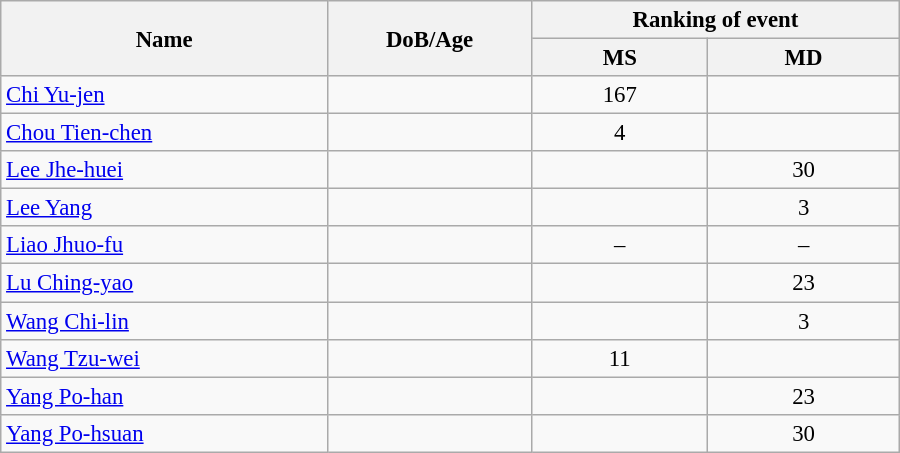<table class="wikitable" style="width:600px; font-size:95%; text-align:center">
<tr>
<th rowspan="2">Name</th>
<th rowspan="2">DoB/Age</th>
<th colspan="2">Ranking of event</th>
</tr>
<tr>
<th>MS</th>
<th>MD</th>
</tr>
<tr>
<td align="left"><a href='#'>Chi Yu-jen</a></td>
<td align="left"></td>
<td>167</td>
<td></td>
</tr>
<tr>
<td align="left"><a href='#'>Chou Tien-chen</a></td>
<td align="left"></td>
<td>4</td>
<td></td>
</tr>
<tr>
<td align="left"><a href='#'>Lee Jhe-huei</a></td>
<td align="left"></td>
<td></td>
<td>30</td>
</tr>
<tr>
<td align="left"><a href='#'>Lee Yang</a></td>
<td align="left"></td>
<td></td>
<td>3</td>
</tr>
<tr>
<td align="left"><a href='#'>Liao Jhuo-fu</a></td>
<td align="left"></td>
<td>–</td>
<td>–</td>
</tr>
<tr>
<td align="left"><a href='#'>Lu Ching-yao</a></td>
<td align="left"></td>
<td></td>
<td>23</td>
</tr>
<tr>
<td align="left"><a href='#'>Wang Chi-lin</a></td>
<td align="left"></td>
<td></td>
<td>3</td>
</tr>
<tr>
<td align="left"><a href='#'>Wang Tzu-wei</a></td>
<td align="left"></td>
<td>11</td>
<td></td>
</tr>
<tr>
<td align="left"><a href='#'>Yang Po-han</a></td>
<td align="left"></td>
<td></td>
<td>23</td>
</tr>
<tr>
<td align="left"><a href='#'>Yang Po-hsuan</a></td>
<td align="left"></td>
<td></td>
<td>30</td>
</tr>
</table>
